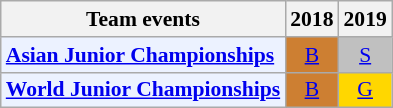<table style='font-size: 90%; text-align:center;' class='wikitable'>
<tr>
<th>Team events</th>
<th>2018</th>
<th>2019</th>
</tr>
<tr>
<td bgcolor="#ECF2FF"; align="left"><strong><a href='#'>Asian Junior Championships</a></strong></td>
<td bgcolor=CD7F32><a href='#'>B</a></td>
<td bgcolor=silver><a href='#'>S</a></td>
</tr>
<tr>
<td bgcolor="#ECF2FF"; align="left"><strong><a href='#'>World Junior Championships</a></strong></td>
<td bgcolor=CD7F32><a href='#'>B</a></td>
<td bgcolor=gold><a href='#'>G</a></td>
</tr>
</table>
